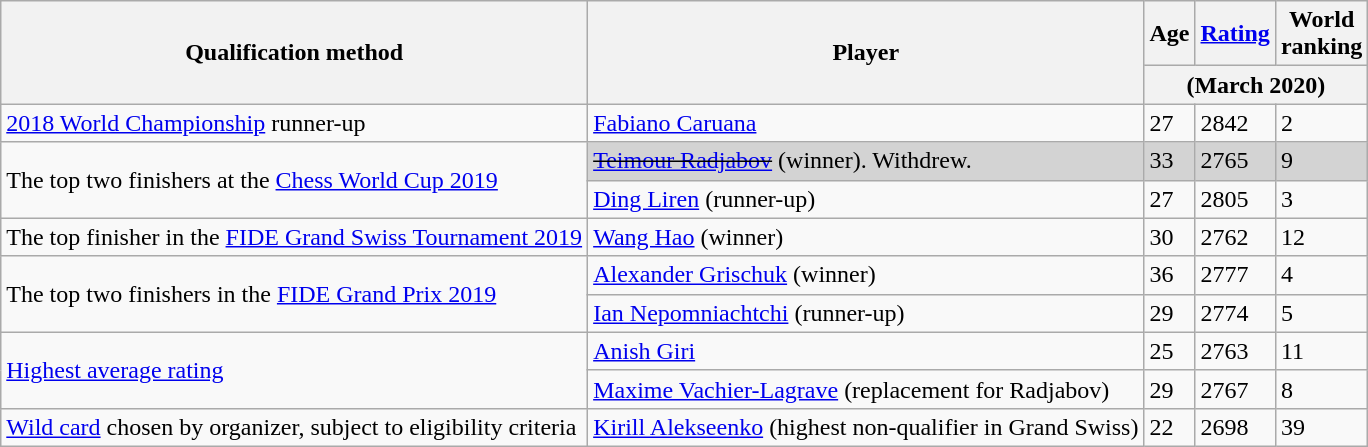<table class="wikitable" style="text-align: left;">
<tr>
<th rowspan=2>Qualification method</th>
<th rowspan=2>Player</th>
<th>Age</th>
<th><a href='#'>Rating</a></th>
<th>World<br>ranking</th>
</tr>
<tr>
<th colspan=3>(March 2020)</th>
</tr>
<tr>
<td><a href='#'>2018 World Championship</a> runner-up</td>
<td> <a href='#'>Fabiano Caruana</a></td>
<td>27</td>
<td>2842</td>
<td>2</td>
</tr>
<tr>
<td rowspan=2>The top two finishers at the <a href='#'>Chess World Cup 2019</a></td>
<td style="background:lightgrey;"> <s><a href='#'>Teimour Radjabov</a></s> (winner). Withdrew.</td>
<td style="background:lightgrey;">33</td>
<td style="background:lightgrey;">2765</td>
<td style="background:lightgrey;">9</td>
</tr>
<tr>
<td> <a href='#'>Ding Liren</a> (runner-up)</td>
<td>27</td>
<td>2805</td>
<td>3</td>
</tr>
<tr>
<td>The top finisher in the <a href='#'>FIDE Grand Swiss Tournament 2019</a></td>
<td> <a href='#'>Wang Hao</a> (winner)</td>
<td>30</td>
<td>2762</td>
<td>12</td>
</tr>
<tr>
<td rowspan=2>The top two finishers in the <a href='#'>FIDE Grand Prix 2019</a></td>
<td> <a href='#'>Alexander Grischuk</a> (winner)</td>
<td>36</td>
<td>2777</td>
<td>4</td>
</tr>
<tr>
<td> <a href='#'>Ian Nepomniachtchi</a> (runner-up)</td>
<td>29</td>
<td>2774</td>
<td>5</td>
</tr>
<tr>
<td rowspan=2><a href='#'>Highest average rating</a></td>
<td> <a href='#'>Anish Giri</a></td>
<td>25</td>
<td>2763</td>
<td>11</td>
</tr>
<tr>
<td> <a href='#'>Maxime Vachier-Lagrave</a> (replacement for Radjabov)</td>
<td>29</td>
<td>2767</td>
<td>8</td>
</tr>
<tr>
<td><a href='#'>Wild card</a> chosen by organizer, subject to eligibility criteria</td>
<td> <a href='#'>Kirill Alekseenko</a> (highest non-qualifier in Grand Swiss)</td>
<td>22</td>
<td>2698</td>
<td>39</td>
</tr>
</table>
